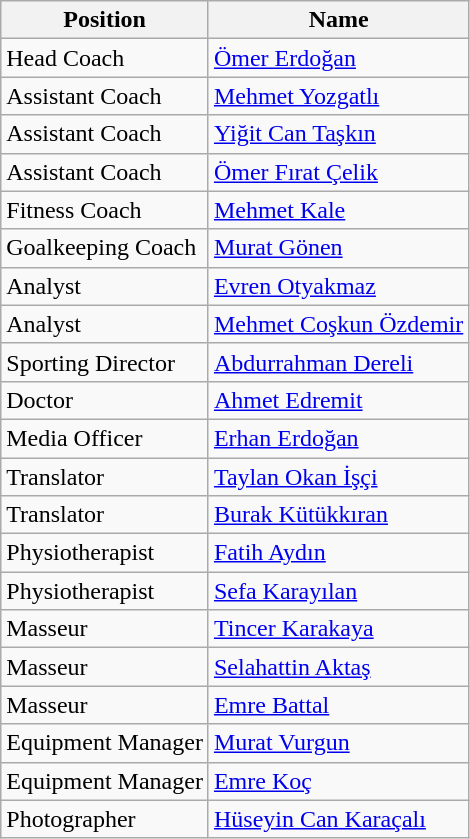<table class="wikitable" style="text-align:left;">
<tr>
<th>Position</th>
<th>Name</th>
</tr>
<tr>
<td>Head Coach</td>
<td> <a href='#'>Ömer Erdoğan</a></td>
</tr>
<tr>
<td>Assistant Coach</td>
<td> <a href='#'>Mehmet Yozgatlı</a></td>
</tr>
<tr>
<td>Assistant Coach</td>
<td> <a href='#'>Yiğit Can Taşkın</a></td>
</tr>
<tr>
<td>Assistant Coach</td>
<td> <a href='#'>Ömer Fırat Çelik</a></td>
</tr>
<tr>
<td>Fitness Coach</td>
<td> <a href='#'>Mehmet Kale</a></td>
</tr>
<tr>
<td>Goalkeeping Coach</td>
<td> <a href='#'>Murat Gönen</a></td>
</tr>
<tr>
<td>Analyst</td>
<td> <a href='#'>Evren Otyakmaz</a></td>
</tr>
<tr>
<td>Analyst</td>
<td> <a href='#'>Mehmet Coşkun Özdemir</a></td>
</tr>
<tr>
<td>Sporting Director</td>
<td> <a href='#'>Abdurrahman Dereli</a></td>
</tr>
<tr>
<td>Doctor</td>
<td> <a href='#'>Ahmet Edremit</a></td>
</tr>
<tr>
<td>Media Officer</td>
<td> <a href='#'>Erhan Erdoğan</a></td>
</tr>
<tr>
<td>Translator</td>
<td> <a href='#'>Taylan Okan İşçi</a></td>
</tr>
<tr>
<td>Translator</td>
<td> <a href='#'>Burak Kütükkıran</a></td>
</tr>
<tr>
<td>Physiotherapist</td>
<td> <a href='#'>Fatih Aydın</a></td>
</tr>
<tr>
<td>Physiotherapist</td>
<td> <a href='#'>Sefa Karayılan</a></td>
</tr>
<tr>
<td>Masseur</td>
<td> <a href='#'>Tincer Karakaya</a></td>
</tr>
<tr>
<td>Masseur</td>
<td> <a href='#'>Selahattin Aktaş</a></td>
</tr>
<tr>
<td>Masseur</td>
<td> <a href='#'>Emre Battal</a></td>
</tr>
<tr>
<td>Equipment Manager</td>
<td> <a href='#'>Murat Vurgun</a></td>
</tr>
<tr>
<td>Equipment Manager</td>
<td> <a href='#'>Emre Koç</a></td>
</tr>
<tr>
<td>Photographer</td>
<td> <a href='#'>Hüseyin Can Karaçalı</a></td>
</tr>
</table>
